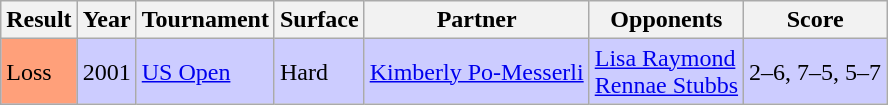<table class="sortable wikitable">
<tr>
<th>Result</th>
<th>Year</th>
<th>Tournament</th>
<th>Surface</th>
<th>Partner</th>
<th>Opponents</th>
<th class="unsortable">Score</th>
</tr>
<tr style="background:#ccccff;">
<td style="background:#ffa07a;">Loss</td>
<td>2001</td>
<td><a href='#'>US Open</a></td>
<td>Hard</td>
<td> <a href='#'>Kimberly Po-Messerli</a></td>
<td> <a href='#'>Lisa Raymond</a> <br>  <a href='#'>Rennae Stubbs</a></td>
<td>2–6, 7–5, 5–7</td>
</tr>
</table>
